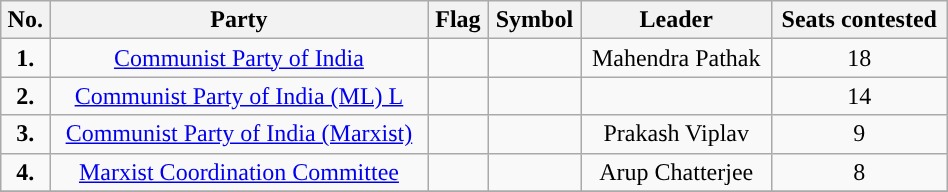<table class="wikitable" style="width:50%;">
<tr>
<th>No.</th>
<th>Party</th>
<th>Flag</th>
<th>Symbol</th>
<th>Leader</th>
<th>Seats contested</th>
</tr>
<tr>
<td ! style="text-align:center; background:"><strong>1.</strong></td>
<td ! style="text-align:center"><a href='#'>Communist Party of India</a></td>
<td></td>
<td></td>
<td style="text-align:center">Mahendra Pathak</td>
<td style="text-align:center">18</td>
</tr>
<tr>
<td ! style="text-align:center; background:"><strong>2.</strong></td>
<td ! style="text-align:center"><a href='#'>Communist Party of India (ML) L</a></td>
<td></td>
<td></td>
<td style="text-align:center"></td>
<td style="text-align:center">14</td>
</tr>
<tr>
<td ! style="text-align:center; background:"><strong>3.</strong></td>
<td ! style="text-align:center"><a href='#'>Communist Party of India (Marxist)</a></td>
<td></td>
<td></td>
<td style="text-align:center">Prakash Viplav</td>
<td style="text-align:center">9</td>
</tr>
<tr>
<td ! style="text-align:center; background:"><strong>4.</strong></td>
<td ! style="text-align:center"><a href='#'>Marxist Coordination Committee</a></td>
<td></td>
<td></td>
<td style="text-align:center">Arup Chatterjee</td>
<td style="text-align:center">8</td>
</tr>
<tr>
</tr>
</table>
